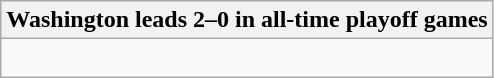<table class="wikitable collapsible collapsed">
<tr>
<th>Washington leads 2–0 in all-time playoff games</th>
</tr>
<tr>
<td><br>
</td>
</tr>
</table>
